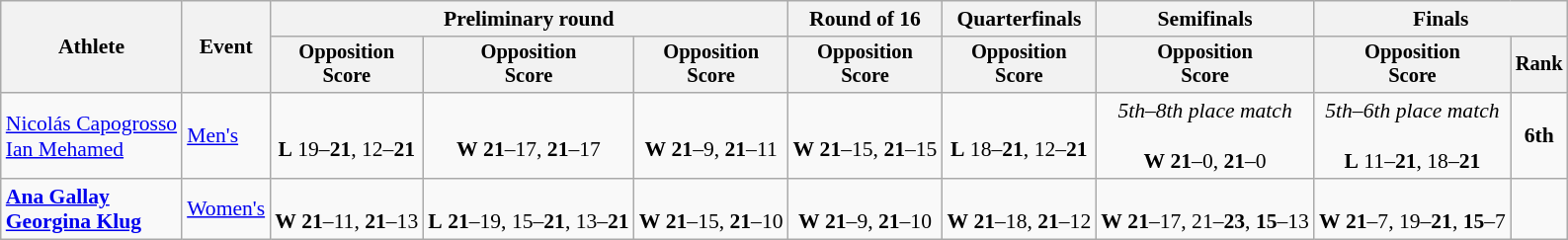<table class="wikitable" border="1" style="font-size:90%">
<tr>
<th rowspan=2>Athlete</th>
<th rowspan=2>Event</th>
<th colspan=3>Preliminary round</th>
<th>Round of 16</th>
<th>Quarterfinals</th>
<th>Semifinals</th>
<th colspan=2>Finals</th>
</tr>
<tr style="font-size:95%">
<th>Opposition<br>Score</th>
<th>Opposition<br>Score</th>
<th>Opposition<br>Score</th>
<th>Opposition<br>Score</th>
<th>Opposition<br>Score</th>
<th>Opposition<br>Score</th>
<th>Opposition<br>Score</th>
<th>Rank</th>
</tr>
<tr align=center>
<td align=left><a href='#'>Nicolás Capogrosso</a> <br> <a href='#'>Ian Mehamed</a></td>
<td align=left><a href='#'>Men's</a></td>
<td><br><strong>L</strong> 19–<strong>21</strong>, 12–<strong>21</strong></td>
<td><br><strong>W</strong> <strong>21</strong>–17, <strong>21</strong>–17</td>
<td><br><strong>W</strong> <strong>21</strong>–9, <strong>21</strong>–11</td>
<td><br><strong>W</strong> <strong>21</strong>–15, <strong>21</strong>–15</td>
<td><br><strong>L</strong> 18–<strong>21</strong>, 12–<strong>21</strong></td>
<td><em>5th–8th place match</em><br><br><strong>W</strong> <strong>21</strong>–0, <strong>21</strong>–0</td>
<td><em>5th–6th place match</em><br><br><strong>L</strong> 11–<strong>21</strong>, 18–<strong>21</strong></td>
<td><strong>6th</strong></td>
</tr>
<tr align=center>
<td align=left><strong><a href='#'>Ana Gallay</a></strong><br><strong><a href='#'>Georgina Klug</a></strong></td>
<td align=left><a href='#'>Women's</a></td>
<td><br><strong>W</strong> <strong>21</strong>–11, <strong>21</strong>–13</td>
<td><br><strong>L</strong> <strong>21</strong>–19, 15–<strong>21</strong>, 13–<strong>21</strong></td>
<td><br><strong>W</strong> <strong>21</strong>–15, <strong>21</strong>–10</td>
<td><br><strong>W</strong> <strong>21</strong>–9, <strong>21</strong>–10</td>
<td><br><strong>W</strong> <strong>21</strong>–18, <strong>21</strong>–12</td>
<td><br><strong>W</strong> <strong>21</strong>–17, 21–<strong>23</strong>, <strong>15</strong>–13</td>
<td><br><strong>W</strong> <strong>21</strong>–7, 19–<strong>21</strong>, <strong>15</strong>–7</td>
<td></td>
</tr>
</table>
